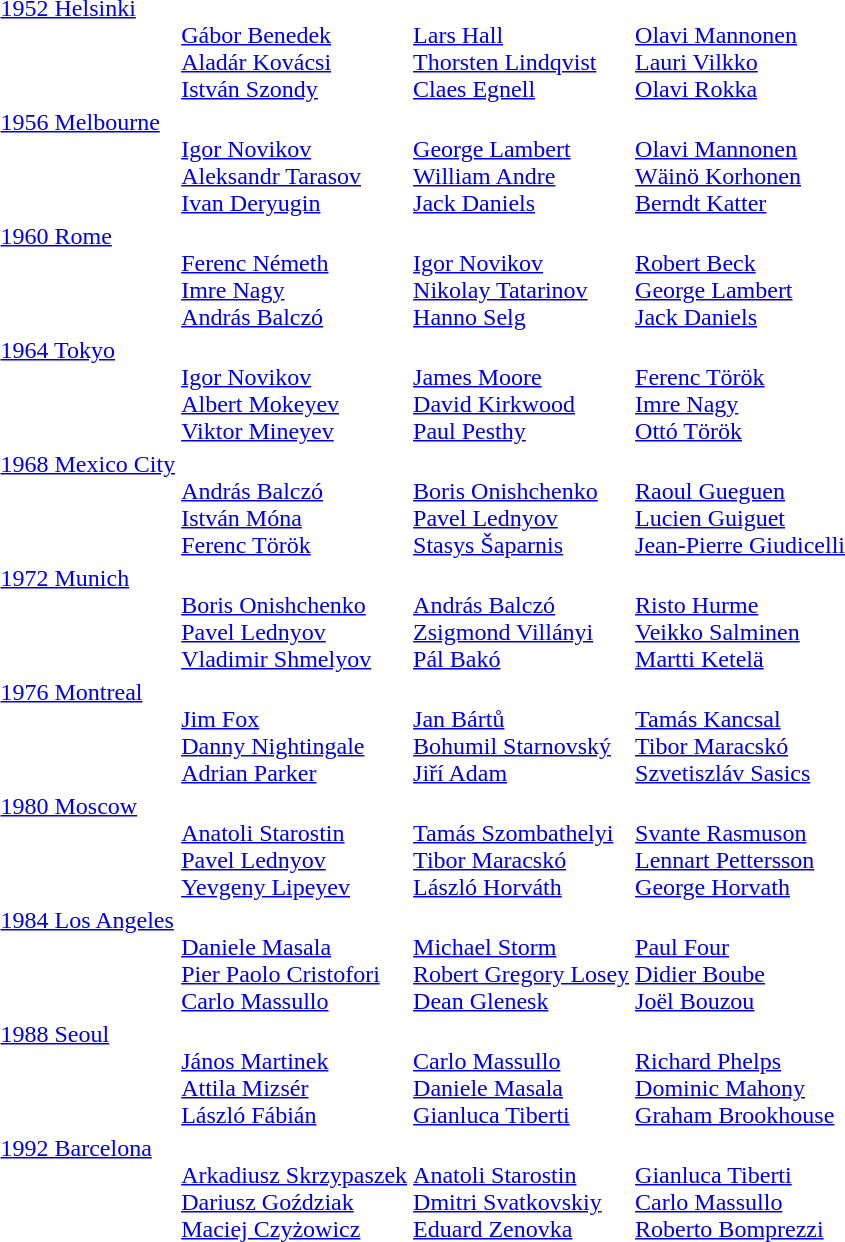<table>
<tr valign="top">
<td><a href='#'>1952 Helsinki</a><br></td>
<td><br><a href='#'>Gábor Benedek</a><br><a href='#'>Aladár Kovácsi</a><br><a href='#'>István Szondy</a></td>
<td><br><a href='#'>Lars Hall</a><br><a href='#'>Thorsten Lindqvist</a><br><a href='#'>Claes Egnell</a></td>
<td><br><a href='#'>Olavi Mannonen</a><br><a href='#'>Lauri Vilkko</a><br><a href='#'>Olavi Rokka</a></td>
</tr>
<tr valign="top">
<td><a href='#'>1956 Melbourne</a><br></td>
<td><br><a href='#'>Igor Novikov</a><br><a href='#'>Aleksandr Tarasov</a><br><a href='#'>Ivan Deryugin</a></td>
<td><br><a href='#'>George Lambert</a><br><a href='#'>William Andre</a><br><a href='#'>Jack Daniels</a></td>
<td><br><a href='#'>Olavi Mannonen</a><br><a href='#'>Wäinö Korhonen</a><br><a href='#'>Berndt Katter</a></td>
</tr>
<tr valign="top">
<td><a href='#'>1960 Rome</a><br></td>
<td><br><a href='#'>Ferenc Németh</a><br><a href='#'>Imre Nagy</a><br><a href='#'>András Balczó</a></td>
<td><br><a href='#'>Igor Novikov</a><br><a href='#'>Nikolay Tatarinov</a><br><a href='#'>Hanno Selg</a></td>
<td><br><a href='#'>Robert Beck</a><br><a href='#'>George Lambert</a><br><a href='#'>Jack Daniels</a></td>
</tr>
<tr valign="top">
<td><a href='#'>1964 Tokyo</a><br></td>
<td><br><a href='#'>Igor Novikov</a><br><a href='#'>Albert Mokeyev</a><br><a href='#'>Viktor Mineyev</a></td>
<td><br><a href='#'>James Moore</a><br><a href='#'>David Kirkwood</a><br><a href='#'>Paul Pesthy</a></td>
<td><br><a href='#'>Ferenc Török</a><br><a href='#'>Imre Nagy</a><br><a href='#'>Ottó Török</a></td>
</tr>
<tr valign="top">
<td><a href='#'>1968 Mexico City</a><br></td>
<td><br><a href='#'>András Balczó</a><br><a href='#'>István Móna</a><br><a href='#'>Ferenc Török</a></td>
<td><br><a href='#'>Boris Onishchenko</a><br><a href='#'>Pavel Lednyov</a><br><a href='#'>Stasys Šaparnis</a></td>
<td><br><a href='#'>Raoul Gueguen</a><br><a href='#'>Lucien Guiguet</a><br><a href='#'>Jean-Pierre Giudicelli</a></td>
</tr>
<tr valign="top">
<td><a href='#'>1972 Munich</a><br></td>
<td><br><a href='#'>Boris Onishchenko</a><br><a href='#'>Pavel Lednyov</a><br><a href='#'>Vladimir Shmelyov</a></td>
<td><br><a href='#'>András Balczó</a><br><a href='#'>Zsigmond Villányi</a><br><a href='#'>Pál Bakó</a></td>
<td><br><a href='#'>Risto Hurme</a><br><a href='#'>Veikko Salminen</a><br><a href='#'>Martti Ketelä</a></td>
</tr>
<tr valign="top">
<td><a href='#'>1976 Montreal</a><br></td>
<td><br><a href='#'>Jim Fox</a><br><a href='#'>Danny Nightingale</a><br><a href='#'>Adrian Parker</a></td>
<td><br><a href='#'>Jan Bártů</a><br><a href='#'>Bohumil Starnovský</a><br><a href='#'>Jiří Adam</a></td>
<td><br><a href='#'>Tamás Kancsal</a><br><a href='#'>Tibor Maracskó</a><br><a href='#'>Szvetiszláv Sasics</a></td>
</tr>
<tr valign="top">
<td><a href='#'>1980 Moscow</a><br></td>
<td><br><a href='#'>Anatoli Starostin</a><br><a href='#'>Pavel Lednyov</a><br><a href='#'>Yevgeny Lipeyev</a></td>
<td><br><a href='#'>Tamás Szombathelyi</a><br><a href='#'>Tibor Maracskó</a><br><a href='#'>László Horváth</a></td>
<td><br><a href='#'>Svante Rasmuson</a><br><a href='#'>Lennart Pettersson</a><br><a href='#'>George Horvath</a></td>
</tr>
<tr valign="top">
<td><a href='#'>1984 Los Angeles</a><br></td>
<td><br><a href='#'>Daniele Masala</a><br><a href='#'>Pier Paolo Cristofori</a><br><a href='#'>Carlo Massullo</a></td>
<td><br><a href='#'>Michael Storm</a><br><a href='#'>Robert Gregory Losey</a><br><a href='#'>Dean Glenesk</a></td>
<td><br><a href='#'>Paul Four</a><br><a href='#'>Didier Boube</a><br><a href='#'>Joël Bouzou</a></td>
</tr>
<tr valign="top">
<td><a href='#'>1988 Seoul</a><br></td>
<td><br><a href='#'>János Martinek</a><br><a href='#'>Attila Mizsér</a><br><a href='#'>László Fábián</a></td>
<td><br><a href='#'>Carlo Massullo</a><br><a href='#'>Daniele Masala</a><br><a href='#'>Gianluca Tiberti</a></td>
<td><br><a href='#'>Richard Phelps</a><br><a href='#'>Dominic Mahony</a><br><a href='#'>Graham Brookhouse</a></td>
</tr>
<tr valign="top">
<td><a href='#'>1992 Barcelona</a><br></td>
<td><br><a href='#'>Arkadiusz Skrzypaszek</a><br><a href='#'>Dariusz Goździak</a><br><a href='#'>Maciej Czyżowicz</a></td>
<td><br><a href='#'>Anatoli Starostin</a><br><a href='#'>Dmitri Svatkovskiy</a><br><a href='#'>Eduard Zenovka</a></td>
<td><br><a href='#'>Gianluca Tiberti</a><br><a href='#'>Carlo Massullo</a><br><a href='#'>Roberto Bomprezzi</a></td>
</tr>
</table>
